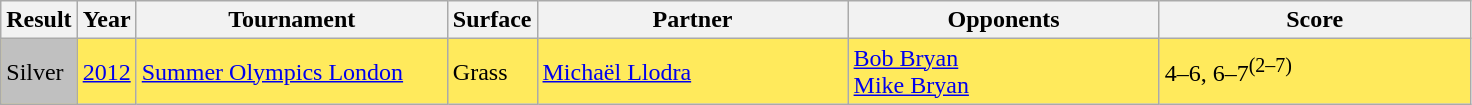<table class="sortable wikitable">
<tr>
<th>Result</th>
<th>Year</th>
<th width=200>Tournament</th>
<th>Surface</th>
<th width=200>Partner</th>
<th width=200>Opponents</th>
<th width=200 class=unsortable>Score</th>
</tr>
<tr bgcolor=FFEA5C>
<td bgcolor=silver>Silver</td>
<td><a href='#'>2012</a></td>
<td><a href='#'>Summer Olympics London</a></td>
<td>Grass</td>
<td> <a href='#'>Michaël Llodra</a></td>
<td> <a href='#'>Bob Bryan</a><br> <a href='#'>Mike Bryan</a></td>
<td>4–6, 6–7<sup>(2–7)</sup></td>
</tr>
</table>
